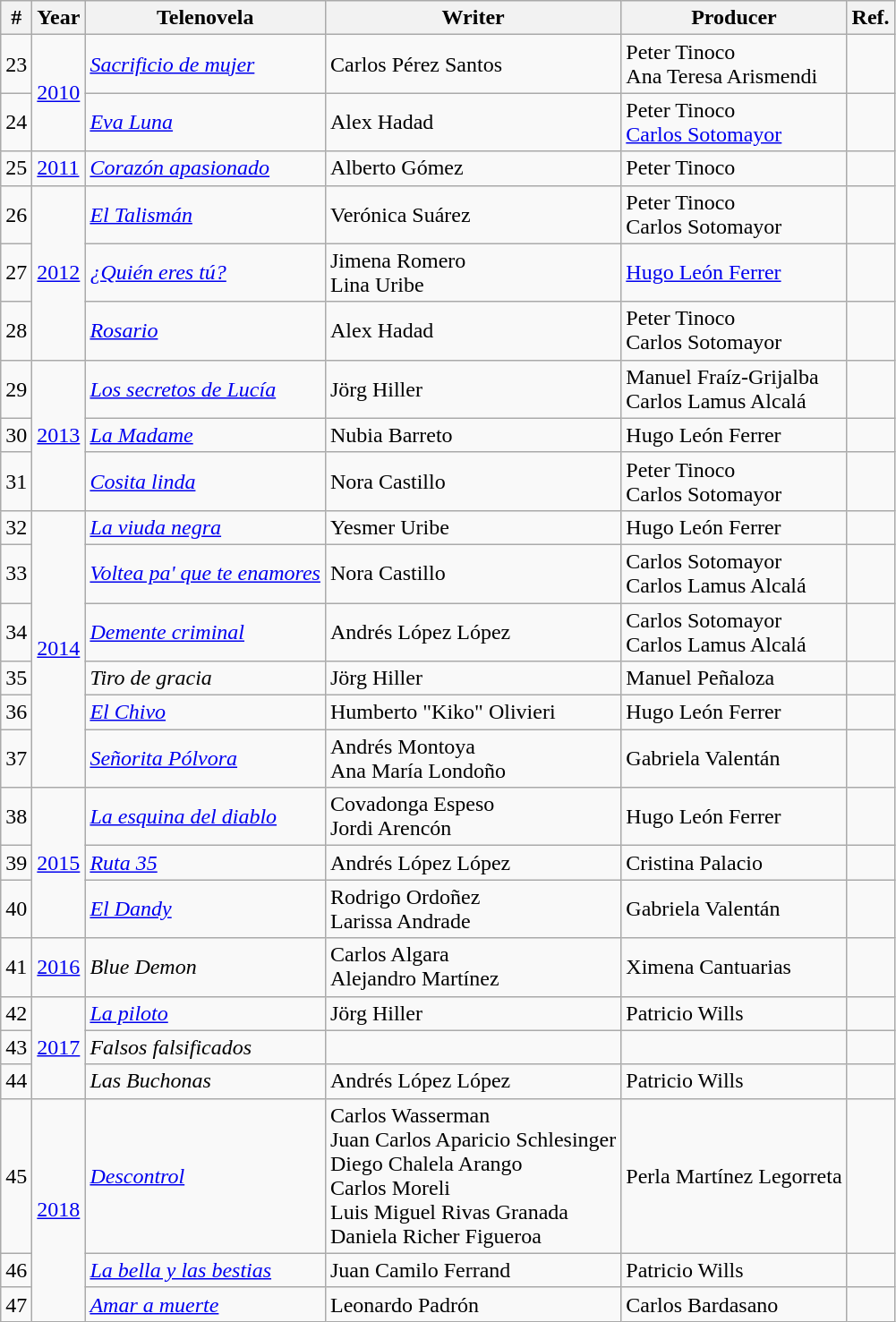<table class="wikitable sortable">
<tr>
<th>#</th>
<th>Year</th>
<th>Telenovela</th>
<th>Writer</th>
<th>Producer</th>
<th>Ref.</th>
</tr>
<tr>
<td>23</td>
<td rowspan="02"><a href='#'>2010</a></td>
<td><em><a href='#'>Sacrificio de mujer</a></em></td>
<td>Carlos Pérez Santos</td>
<td>Peter Tinoco<br>Ana Teresa Arismendi</td>
<td></td>
</tr>
<tr>
<td>24</td>
<td><em><a href='#'>Eva Luna</a></em></td>
<td>Alex Hadad</td>
<td>Peter Tinoco<br><a href='#'>Carlos Sotomayor</a></td>
<td></td>
</tr>
<tr>
<td>25</td>
<td><a href='#'>2011</a></td>
<td><em><a href='#'>Corazón apasionado</a></em></td>
<td>Alberto Gómez</td>
<td>Peter Tinoco</td>
<td></td>
</tr>
<tr>
<td>26</td>
<td rowspan="03"><a href='#'>2012</a></td>
<td><em><a href='#'>El Talismán</a></em></td>
<td>Verónica Suárez</td>
<td>Peter Tinoco<br>Carlos Sotomayor</td>
<td></td>
</tr>
<tr>
<td>27</td>
<td><em><a href='#'>¿Quién eres tú?</a></em></td>
<td>Jimena Romero<br>Lina Uribe</td>
<td><a href='#'>Hugo León Ferrer</a></td>
<td></td>
</tr>
<tr>
<td>28</td>
<td><em><a href='#'>Rosario</a></em></td>
<td>Alex Hadad</td>
<td>Peter Tinoco<br>Carlos Sotomayor</td>
<td></td>
</tr>
<tr>
<td>29</td>
<td rowspan="03"><a href='#'>2013</a></td>
<td><em><a href='#'>Los secretos de Lucía</a></em></td>
<td>Jörg Hiller</td>
<td>Manuel Fraíz-Grijalba<br>Carlos Lamus Alcalá</td>
<td></td>
</tr>
<tr>
<td>30</td>
<td><em><a href='#'>La Madame</a></em></td>
<td>Nubia Barreto</td>
<td>Hugo León Ferrer</td>
<td></td>
</tr>
<tr>
<td>31</td>
<td><em><a href='#'>Cosita linda</a></em></td>
<td>Nora Castillo</td>
<td>Peter Tinoco<br>Carlos Sotomayor</td>
<td></td>
</tr>
<tr>
<td>32</td>
<td rowspan="06"><a href='#'>2014</a></td>
<td><em><a href='#'>La viuda negra</a></em></td>
<td>Yesmer Uribe</td>
<td>Hugo León Ferrer</td>
<td></td>
</tr>
<tr>
<td>33</td>
<td><em><a href='#'>Voltea pa' que te enamores</a></em></td>
<td>Nora Castillo</td>
<td>Carlos Sotomayor<br>Carlos Lamus Alcalá</td>
<td></td>
</tr>
<tr>
<td>34</td>
<td><em><a href='#'>Demente criminal</a></em></td>
<td>Andrés López López</td>
<td>Carlos Sotomayor<br>Carlos Lamus Alcalá</td>
<td></td>
</tr>
<tr>
<td>35</td>
<td><em>Tiro de gracia</em></td>
<td>Jörg Hiller</td>
<td>Manuel Peñaloza</td>
<td></td>
</tr>
<tr>
<td>36</td>
<td><em><a href='#'>El Chivo</a></em></td>
<td>Humberto "Kiko" Olivieri</td>
<td>Hugo León Ferrer</td>
<td></td>
</tr>
<tr>
<td>37</td>
<td><em><a href='#'>Señorita Pólvora</a></em></td>
<td>Andrés Montoya<br>Ana María Londoño</td>
<td>Gabriela Valentán</td>
<td></td>
</tr>
<tr>
<td>38</td>
<td rowspan="03"><a href='#'>2015</a></td>
<td><em><a href='#'>La esquina del diablo</a></em></td>
<td>Covadonga Espeso<br>Jordi Arencón</td>
<td>Hugo León Ferrer</td>
<td></td>
</tr>
<tr>
<td>39</td>
<td><em><a href='#'>Ruta 35</a></em></td>
<td>Andrés López López</td>
<td>Cristina Palacio</td>
<td></td>
</tr>
<tr>
<td>40</td>
<td><em><a href='#'>El Dandy</a></em></td>
<td>Rodrigo Ordoñez<br>Larissa Andrade</td>
<td>Gabriela Valentán</td>
<td></td>
</tr>
<tr>
<td>41</td>
<td rowspan="01"><a href='#'>2016</a></td>
<td><em>Blue Demon</em></td>
<td>Carlos Algara<br>Alejandro Martínez</td>
<td>Ximena Cantuarias</td>
<td></td>
</tr>
<tr>
<td>42</td>
<td rowspan="03"><a href='#'>2017</a></td>
<td><em><a href='#'>La piloto</a></em></td>
<td>Jörg Hiller</td>
<td>Patricio Wills</td>
<td></td>
</tr>
<tr>
<td>43</td>
<td><em>Falsos falsificados</em></td>
<td></td>
<td></td>
<td></td>
</tr>
<tr>
<td>44</td>
<td><em>Las Buchonas</em></td>
<td>Andrés López López</td>
<td>Patricio Wills</td>
<td></td>
</tr>
<tr>
<td>45</td>
<td rowspan="03"><a href='#'>2018</a></td>
<td><em><a href='#'>Descontrol</a></em></td>
<td>Carlos Wasserman<br>Juan Carlos Aparicio Schlesinger<br>Diego Chalela Arango<br>Carlos Moreli<br>Luis Miguel Rivas Granada<br>Daniela Richer Figueroa</td>
<td>Perla Martínez Legorreta</td>
<td></td>
</tr>
<tr>
<td>46</td>
<td><em><a href='#'>La bella y las bestias</a></em></td>
<td>Juan Camilo Ferrand</td>
<td>Patricio Wills</td>
<td></td>
</tr>
<tr>
<td>47</td>
<td><em><a href='#'>Amar a muerte</a></em></td>
<td>Leonardo Padrón</td>
<td>Carlos Bardasano</td>
<td></td>
</tr>
</table>
